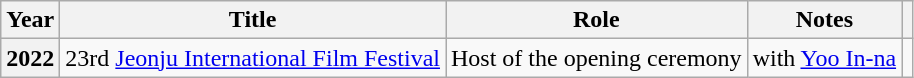<table class="wikitable plainrowheaders">
<tr>
<th scope="col">Year</th>
<th scope="col">Title</th>
<th scope="col">Role</th>
<th scope="col">Notes</th>
<th scope="col" class="unsortable"></th>
</tr>
<tr>
<th scope="row">2022</th>
<td>23rd <a href='#'>Jeonju International Film Festival</a></td>
<td>Host of the opening ceremony</td>
<td>with <a href='#'>Yoo In-na</a></td>
<td></td>
</tr>
</table>
